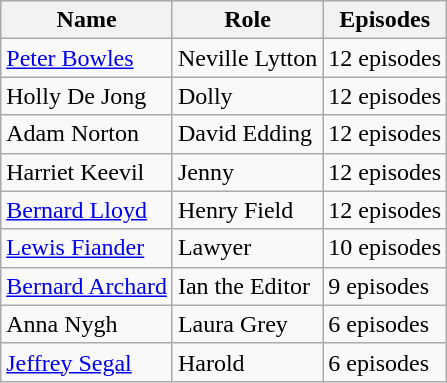<table class="wikitable sortable plainrowheaders">
<tr>
<th scope="col">Name</th>
<th scope="col">Role</th>
<th scope="col">Episodes</th>
</tr>
<tr>
<td><a href='#'>Peter Bowles</a></td>
<td>Neville Lytton</td>
<td>12 episodes</td>
</tr>
<tr>
<td>Holly De Jong</td>
<td>Dolly</td>
<td>12 episodes</td>
</tr>
<tr>
<td>Adam Norton</td>
<td>David Edding</td>
<td>12 episodes</td>
</tr>
<tr>
<td>Harriet Keevil</td>
<td>Jenny</td>
<td>12 episodes</td>
</tr>
<tr>
<td><a href='#'>Bernard Lloyd</a></td>
<td>Henry Field</td>
<td>12 episodes</td>
</tr>
<tr>
<td><a href='#'>Lewis Fiander</a></td>
<td>Lawyer</td>
<td>10 episodes</td>
</tr>
<tr>
<td><a href='#'>Bernard Archard</a></td>
<td>Ian the Editor</td>
<td>9 episodes</td>
</tr>
<tr>
<td>Anna Nygh</td>
<td>Laura Grey</td>
<td>6 episodes</td>
</tr>
<tr>
<td><a href='#'>Jeffrey Segal</a></td>
<td>Harold</td>
<td>6 episodes</td>
</tr>
</table>
